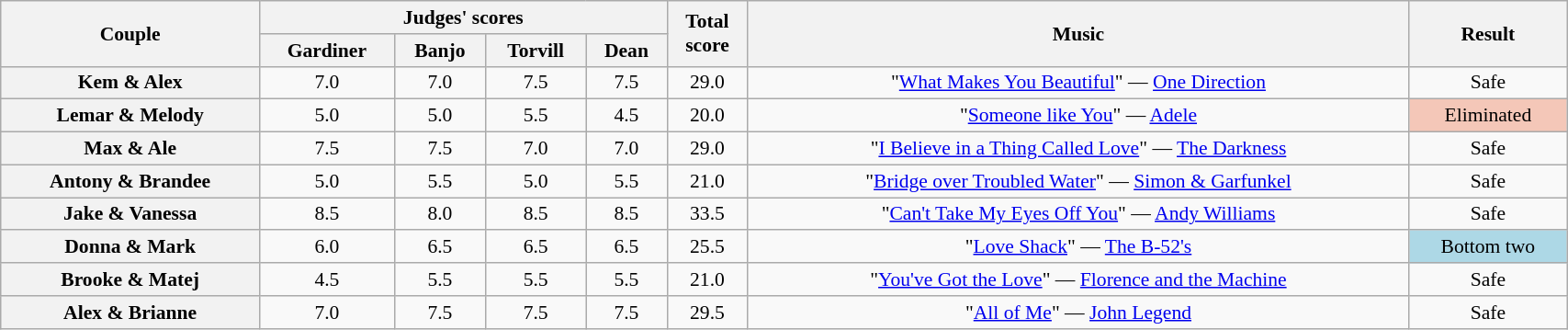<table class="wikitable sortable" style="text-align:center; font-size:90%; width:90%">
<tr>
<th scope="col" rowspan=2>Couple</th>
<th scope="col" colspan=4 class="unsortable">Judges' scores</th>
<th scope="col" rowspan=2>Total<br>score</th>
<th scope="col" rowspan=2 class="unsortable">Music</th>
<th scope="col" rowspan=2 class="unsortable">Result</th>
</tr>
<tr>
<th class="unsortable">Gardiner</th>
<th class="unsortable">Banjo</th>
<th class="unsortable">Torvill</th>
<th class="unsortable">Dean</th>
</tr>
<tr>
<th scope="row">Kem & Alex</th>
<td>7.0</td>
<td>7.0</td>
<td>7.5</td>
<td>7.5</td>
<td>29.0</td>
<td>"<a href='#'>What Makes You Beautiful</a>" — <a href='#'>One Direction</a></td>
<td>Safe</td>
</tr>
<tr>
<th scope="row">Lemar & Melody</th>
<td>5.0</td>
<td>5.0</td>
<td>5.5</td>
<td>4.5</td>
<td>20.0</td>
<td>"<a href='#'>Someone like You</a>" — <a href='#'>Adele</a></td>
<td bgcolor="f4c7b8">Eliminated</td>
</tr>
<tr>
<th scope="row">Max & Ale</th>
<td>7.5</td>
<td>7.5</td>
<td>7.0</td>
<td>7.0</td>
<td>29.0</td>
<td>"<a href='#'>I Believe in a Thing Called Love</a>" — <a href='#'>The Darkness</a></td>
<td>Safe</td>
</tr>
<tr>
<th scope="row">Antony & Brandee</th>
<td>5.0</td>
<td>5.5</td>
<td>5.0</td>
<td>5.5</td>
<td>21.0</td>
<td>"<a href='#'>Bridge over Troubled Water</a>" — <a href='#'>Simon & Garfunkel</a></td>
<td>Safe</td>
</tr>
<tr>
<th scope="row">Jake & Vanessa</th>
<td>8.5</td>
<td>8.0</td>
<td>8.5</td>
<td>8.5</td>
<td>33.5</td>
<td>"<a href='#'>Can't Take My Eyes Off You</a>" — <a href='#'>Andy Williams</a></td>
<td>Safe</td>
</tr>
<tr>
<th scope="row">Donna & Mark</th>
<td>6.0</td>
<td>6.5</td>
<td>6.5</td>
<td>6.5</td>
<td>25.5</td>
<td>"<a href='#'>Love Shack</a>" — <a href='#'>The B-52's</a></td>
<td bgcolor=lightblue>Bottom two</td>
</tr>
<tr>
<th scope="row">Brooke & Matej</th>
<td>4.5</td>
<td>5.5</td>
<td>5.5</td>
<td>5.5</td>
<td>21.0</td>
<td>"<a href='#'>You've Got the Love</a>" — <a href='#'>Florence and the Machine</a></td>
<td>Safe</td>
</tr>
<tr>
<th scope="row">Alex & Brianne</th>
<td>7.0</td>
<td>7.5</td>
<td>7.5</td>
<td>7.5</td>
<td>29.5</td>
<td>"<a href='#'>All of Me</a>" — <a href='#'>John Legend</a></td>
<td>Safe</td>
</tr>
</table>
